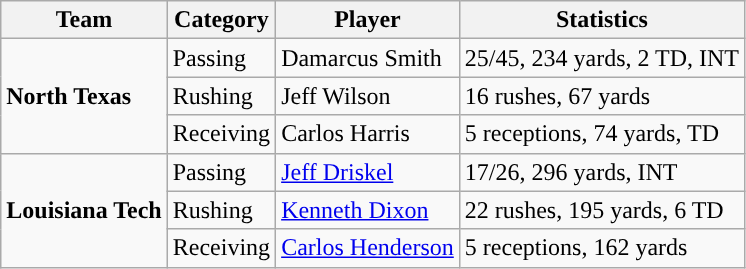<table class="wikitable" style="float: left;">
<tr>
<th>Team</th>
<th>Category</th>
<th>Player</th>
<th>Statistics</th>
</tr>
<tr>
<td rowspan=3><strong>North Texas</strong></td>
<td>Passing</td>
<td>Damarcus Smith</td>
<td>25/45, 234 yards, 2 TD, INT</td>
</tr>
<tr>
<td>Rushing</td>
<td>Jeff Wilson</td>
<td>16 rushes, 67 yards</td>
</tr>
<tr>
<td>Receiving</td>
<td>Carlos Harris</td>
<td>5 receptions, 74 yards, TD</td>
</tr>
<tr>
<td rowspan=3><strong>Louisiana Tech</strong></td>
<td>Passing</td>
<td><a href='#'>Jeff Driskel</a></td>
<td>17/26, 296 yards, INT</td>
</tr>
<tr>
<td>Rushing</td>
<td><a href='#'>Kenneth Dixon</a></td>
<td>22 rushes, 195 yards, 6 TD</td>
</tr>
<tr>
<td>Receiving</td>
<td><a href='#'>Carlos Henderson</a></td>
<td>5 receptions, 162 yards</td>
</tr>
</table>
